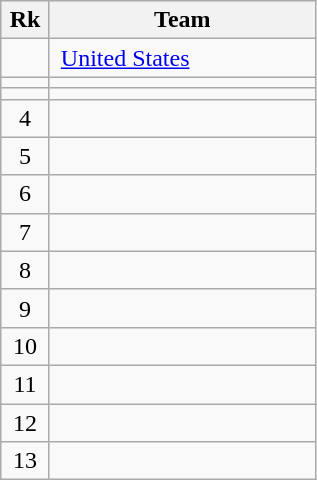<table class=wikitable style=text-align:center>
<tr>
<th width=25>Rk</th>
<th width=170>Team</th>
</tr>
<tr>
<td></td>
<td align=left> <a href='#'>United States</a></td>
</tr>
<tr>
<td></td>
<td align=left></td>
</tr>
<tr>
<td></td>
<td align=left></td>
</tr>
<tr>
<td>4</td>
<td align=left></td>
</tr>
<tr>
<td>5</td>
<td align=left></td>
</tr>
<tr>
<td>6</td>
<td align=left></td>
</tr>
<tr>
<td>7</td>
<td align=left></td>
</tr>
<tr>
<td>8</td>
<td align=left></td>
</tr>
<tr>
<td>9</td>
<td align=left></td>
</tr>
<tr>
<td>10</td>
<td align=left></td>
</tr>
<tr>
<td>11</td>
<td align=left></td>
</tr>
<tr>
<td>12</td>
<td align=left></td>
</tr>
<tr>
<td>13</td>
<td align=left></td>
</tr>
</table>
